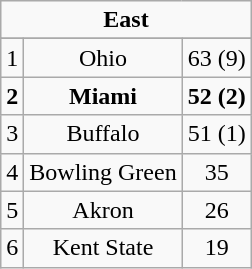<table class="wikitable" style="display: inline-table;">
<tr align="center">
<td align="center" Colspan="3"><strong>East</strong></td>
</tr>
<tr align="center">
</tr>
<tr align="center">
<td>1</td>
<td>Ohio</td>
<td>63 (9)</td>
</tr>
<tr align="center">
<td><strong>2</strong></td>
<td><strong>Miami</strong></td>
<td><strong>52 (2)</strong></td>
</tr>
<tr align="center">
<td>3</td>
<td>Buffalo</td>
<td>51 (1)</td>
</tr>
<tr align="center">
<td>4</td>
<td>Bowling Green</td>
<td>35</td>
</tr>
<tr align="center">
<td>5</td>
<td>Akron</td>
<td>26</td>
</tr>
<tr align="center">
<td>6</td>
<td>Kent State</td>
<td>19</td>
</tr>
</table>
